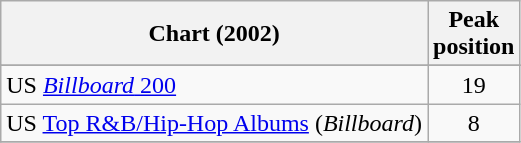<table class="wikitable sortable">
<tr>
<th align="left">Chart (2002)</th>
<th align="left">Peak<br>position</th>
</tr>
<tr>
</tr>
<tr>
<td align="left">US <a href='#'><em>Billboard</em> 200</a></td>
<td align="center">19</td>
</tr>
<tr>
<td align="left">US <a href='#'>Top R&B/Hip-Hop Albums</a> (<em>Billboard</em>)</td>
<td align="center">8</td>
</tr>
<tr>
</tr>
</table>
